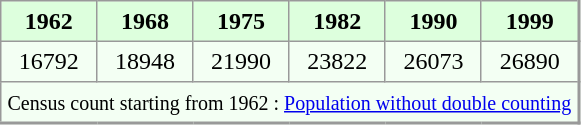<table align="left" rules="all" cellspacing="0" cellpadding="4" style="border: 1px solid #999; border-right: 2px solid #999; border-bottom:2px solid #999; background: #f3fff3">
<tr style="background: #ddffdd">
<th>1962</th>
<th>1968</th>
<th>1975</th>
<th>1982</th>
<th>1990</th>
<th>1999</th>
</tr>
<tr>
<td align=center>16792</td>
<td align=center>18948</td>
<td align=center>21990</td>
<td align=center>23822</td>
<td align=center>26073</td>
<td align=center>26890</td>
</tr>
<tr>
<td colspan=6 align=center><small>Census count starting from 1962 : <a href='#'>Population without double counting</a></small></td>
</tr>
</table>
